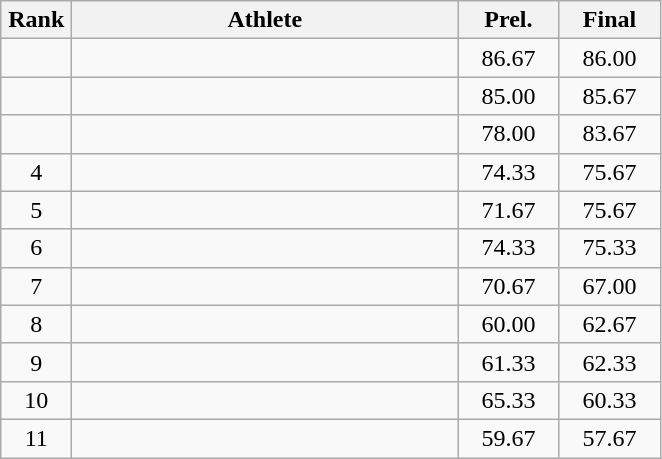<table class=wikitable style="text-align:center">
<tr>
<th width=40>Rank</th>
<th width=250>Athlete</th>
<th width=60>Prel.</th>
<th width=60>Final</th>
</tr>
<tr>
<td></td>
<td align=left></td>
<td>86.67</td>
<td>86.00</td>
</tr>
<tr>
<td></td>
<td align=left></td>
<td>85.00</td>
<td>85.67</td>
</tr>
<tr>
<td></td>
<td align=left></td>
<td>78.00</td>
<td>83.67</td>
</tr>
<tr>
<td>4</td>
<td align=left></td>
<td>74.33</td>
<td>75.67</td>
</tr>
<tr>
<td>5</td>
<td align=left></td>
<td>71.67</td>
<td>75.67</td>
</tr>
<tr>
<td>6</td>
<td align=left></td>
<td>74.33</td>
<td>75.33</td>
</tr>
<tr>
<td>7</td>
<td align=left></td>
<td>70.67</td>
<td>67.00</td>
</tr>
<tr>
<td>8</td>
<td align=left></td>
<td>60.00</td>
<td>62.67</td>
</tr>
<tr>
<td>9</td>
<td align=left></td>
<td>61.33</td>
<td>62.33</td>
</tr>
<tr>
<td>10</td>
<td align=left></td>
<td>65.33</td>
<td>60.33</td>
</tr>
<tr>
<td>11</td>
<td align=left></td>
<td>59.67</td>
<td>57.67</td>
</tr>
</table>
